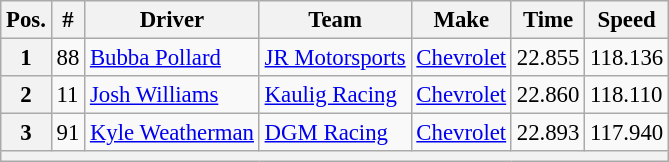<table class="wikitable" style="font-size:95%">
<tr>
<th>Pos.</th>
<th>#</th>
<th>Driver</th>
<th>Team</th>
<th>Make</th>
<th>Time</th>
<th>Speed</th>
</tr>
<tr>
<th>1</th>
<td>88</td>
<td><a href='#'>Bubba Pollard</a></td>
<td><a href='#'>JR Motorsports</a></td>
<td><a href='#'>Chevrolet</a></td>
<td>22.855</td>
<td>118.136</td>
</tr>
<tr>
<th>2</th>
<td>11</td>
<td><a href='#'>Josh Williams</a></td>
<td><a href='#'>Kaulig Racing</a></td>
<td><a href='#'>Chevrolet</a></td>
<td>22.860</td>
<td>118.110</td>
</tr>
<tr>
<th>3</th>
<td>91</td>
<td><a href='#'>Kyle Weatherman</a></td>
<td><a href='#'>DGM Racing</a></td>
<td><a href='#'>Chevrolet</a></td>
<td>22.893</td>
<td>117.940</td>
</tr>
<tr>
<th colspan="7"></th>
</tr>
</table>
